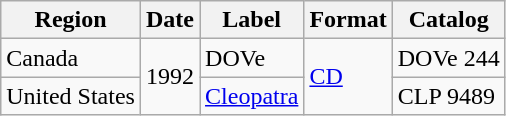<table class="wikitable">
<tr>
<th>Region</th>
<th>Date</th>
<th>Label</th>
<th>Format</th>
<th>Catalog</th>
</tr>
<tr>
<td>Canada</td>
<td rowspan="2">1992</td>
<td>DOVe</td>
<td rowspan="2"><a href='#'>CD</a></td>
<td>DOVe 244</td>
</tr>
<tr>
<td>United States</td>
<td><a href='#'>Cleopatra</a></td>
<td>CLP 9489</td>
</tr>
</table>
